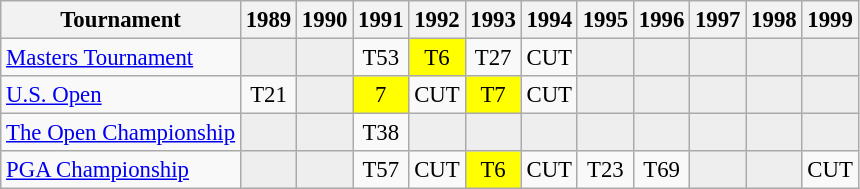<table class="wikitable" style="font-size:95%;text-align:center;">
<tr>
<th>Tournament</th>
<th>1989</th>
<th>1990</th>
<th>1991</th>
<th>1992</th>
<th>1993</th>
<th>1994</th>
<th>1995</th>
<th>1996</th>
<th>1997</th>
<th>1998</th>
<th>1999</th>
</tr>
<tr>
<td align=left><a href='#'>Masters Tournament</a></td>
<td style="background:#eeeeee;"></td>
<td style="background:#eeeeee;"></td>
<td>T53</td>
<td style="background:yellow;">T6</td>
<td>T27</td>
<td>CUT</td>
<td style="background:#eeeeee;"></td>
<td style="background:#eeeeee;"></td>
<td style="background:#eeeeee;"></td>
<td style="background:#eeeeee;"></td>
<td style="background:#eeeeee;"></td>
</tr>
<tr>
<td align=left><a href='#'>U.S. Open</a></td>
<td>T21</td>
<td style="background:#eeeeee;"></td>
<td style="background:yellow;">7</td>
<td>CUT</td>
<td style="background:yellow;">T7</td>
<td>CUT</td>
<td style="background:#eeeeee;"></td>
<td style="background:#eeeeee;"></td>
<td style="background:#eeeeee;"></td>
<td style="background:#eeeeee;"></td>
<td style="background:#eeeeee;"></td>
</tr>
<tr>
<td align=left><a href='#'>The Open Championship</a></td>
<td style="background:#eeeeee;"></td>
<td style="background:#eeeeee;"></td>
<td>T38</td>
<td style="background:#eeeeee;"></td>
<td style="background:#eeeeee;"></td>
<td style="background:#eeeeee;"></td>
<td style="background:#eeeeee;"></td>
<td style="background:#eeeeee;"></td>
<td style="background:#eeeeee;"></td>
<td style="background:#eeeeee;"></td>
<td style="background:#eeeeee;"></td>
</tr>
<tr>
<td align=left><a href='#'>PGA Championship</a></td>
<td style="background:#eeeeee;"></td>
<td style="background:#eeeeee;"></td>
<td>T57</td>
<td>CUT</td>
<td style="background:yellow;">T6</td>
<td>CUT</td>
<td>T23</td>
<td>T69</td>
<td style="background:#eeeeee;"></td>
<td style="background:#eeeeee;"></td>
<td>CUT</td>
</tr>
</table>
